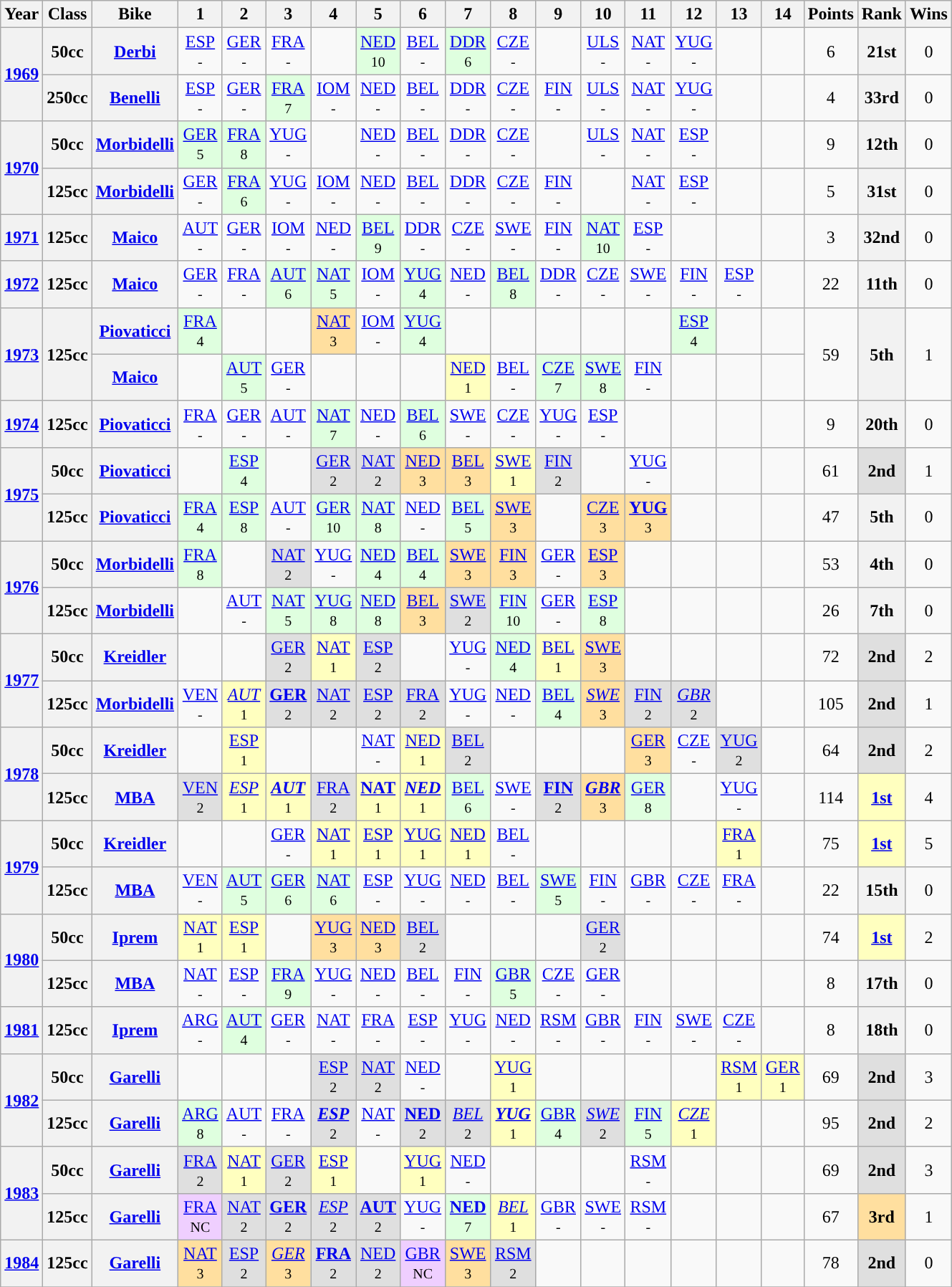<table class="wikitable" style="text-align:center;">
<tr>
<th>Year</th>
<th>Class</th>
<th>Bike</th>
<th>1</th>
<th>2</th>
<th>3</th>
<th>4</th>
<th>5</th>
<th>6</th>
<th>7</th>
<th>8</th>
<th>9</th>
<th>10</th>
<th>11</th>
<th>12</th>
<th>13</th>
<th>14</th>
<th>Points</th>
<th>Rank</th>
<th>Wins</th>
</tr>
<tr>
<th rowspan=2><a href='#'>1969</a></th>
<th>50cc</th>
<th><a href='#'>Derbi</a></th>
<td><a href='#'>ESP</a><br><small>-</small></td>
<td><a href='#'>GER</a><br><small>-</small></td>
<td><a href='#'>FRA</a><br><small>-</small></td>
<td></td>
<td style="background:#DFFFDF;"><a href='#'>NED</a><br><small>10</small></td>
<td><a href='#'>BEL</a><br><small>-</small></td>
<td style="background:#DFFFDF;"><a href='#'>DDR</a><br><small>6</small></td>
<td><a href='#'>CZE</a><br><small>-</small></td>
<td></td>
<td><a href='#'>ULS</a><br><small>-</small></td>
<td><a href='#'>NAT</a><br><small>-</small></td>
<td><a href='#'>YUG</a><br><small>-</small></td>
<td></td>
<td></td>
<td>6</td>
<th>21st</th>
<td>0</td>
</tr>
<tr>
<th>250cc</th>
<th><a href='#'>Benelli</a></th>
<td><a href='#'>ESP</a><br><small>-</small></td>
<td><a href='#'>GER</a><br><small>-</small></td>
<td style="background:#DFFFDF;"><a href='#'>FRA</a><br><small>7</small></td>
<td><a href='#'>IOM</a><br><small>-</small></td>
<td><a href='#'>NED</a><br><small>-</small></td>
<td><a href='#'>BEL</a><br><small>-</small></td>
<td><a href='#'>DDR</a><br><small>-</small></td>
<td><a href='#'>CZE</a><br><small>-</small></td>
<td><a href='#'>FIN</a><br><small>-</small></td>
<td><a href='#'>ULS</a><br><small>-</small></td>
<td><a href='#'>NAT</a><br><small>-</small></td>
<td><a href='#'>YUG</a><br><small>-</small></td>
<td></td>
<td></td>
<td>4</td>
<th>33rd</th>
<td>0</td>
</tr>
<tr>
<th rowspan=2><a href='#'>1970</a></th>
<th>50cc</th>
<th><a href='#'>Morbidelli</a></th>
<td style="background:#DFFFDF;"><a href='#'>GER</a><br><small>5</small></td>
<td style="background:#DFFFDF;"><a href='#'>FRA</a><br><small>8</small></td>
<td><a href='#'>YUG</a><br><small>-</small></td>
<td></td>
<td><a href='#'>NED</a><br><small>-</small></td>
<td><a href='#'>BEL</a><br><small>-</small></td>
<td><a href='#'>DDR</a><br><small>-</small></td>
<td><a href='#'>CZE</a><br><small>-</small></td>
<td></td>
<td><a href='#'>ULS</a><br><small>-</small></td>
<td><a href='#'>NAT</a><br><small>-</small></td>
<td><a href='#'>ESP</a><br><small>-</small></td>
<td></td>
<td></td>
<td>9</td>
<th>12th</th>
<td>0</td>
</tr>
<tr>
<th>125cc</th>
<th><a href='#'>Morbidelli</a></th>
<td><a href='#'>GER</a><br><small>-</small></td>
<td style="background:#DFFFDF;"><a href='#'>FRA</a><br><small>6</small></td>
<td><a href='#'>YUG</a><br><small>-</small></td>
<td><a href='#'>IOM</a><br><small>-</small></td>
<td><a href='#'>NED</a><br><small>-</small></td>
<td><a href='#'>BEL</a><br><small>-</small></td>
<td><a href='#'>DDR</a><br><small>-</small></td>
<td><a href='#'>CZE</a><br><small>-</small></td>
<td><a href='#'>FIN</a><br><small>-</small></td>
<td></td>
<td><a href='#'>NAT</a><br><small>-</small></td>
<td><a href='#'>ESP</a><br><small>-</small></td>
<td></td>
<td></td>
<td>5</td>
<th>31st</th>
<td>0</td>
</tr>
<tr>
<th><a href='#'>1971</a></th>
<th>125cc</th>
<th><a href='#'>Maico</a></th>
<td><a href='#'>AUT</a><br><small>-</small></td>
<td><a href='#'>GER</a><br><small>-</small></td>
<td><a href='#'>IOM</a><br><small>-</small></td>
<td><a href='#'>NED</a><br><small>-</small></td>
<td style="background:#DFFFDF;"><a href='#'>BEL</a><br><small>9</small></td>
<td><a href='#'>DDR</a><br><small>-</small></td>
<td><a href='#'>CZE</a><br><small>-</small></td>
<td><a href='#'>SWE</a><br><small>-</small></td>
<td><a href='#'>FIN</a><br><small>-</small></td>
<td style="background:#DFFFDF;"><a href='#'>NAT</a><br><small>10</small></td>
<td><a href='#'>ESP</a><br><small>-</small></td>
<td></td>
<td></td>
<td></td>
<td>3</td>
<th>32nd</th>
<td>0</td>
</tr>
<tr>
<th><a href='#'>1972</a></th>
<th>125cc</th>
<th><a href='#'>Maico</a></th>
<td><a href='#'>GER</a><br><small>-</small></td>
<td><a href='#'>FRA</a><br><small>-</small></td>
<td style="background:#DFFFDF;"><a href='#'>AUT</a><br><small>6</small></td>
<td style="background:#DFFFDF;"><a href='#'>NAT</a><br><small>5</small></td>
<td><a href='#'>IOM</a><br><small>-</small></td>
<td style="background:#DFFFDF;"><a href='#'>YUG</a><br><small>4</small></td>
<td><a href='#'>NED</a><br><small>-</small></td>
<td style="background:#DFFFDF;"><a href='#'>BEL</a><br><small>8</small></td>
<td><a href='#'>DDR</a><br><small>-</small></td>
<td><a href='#'>CZE</a><br><small>-</small></td>
<td><a href='#'>SWE</a><br><small>-</small></td>
<td><a href='#'>FIN</a><br><small>-</small></td>
<td><a href='#'>ESP</a><br><small>-</small></td>
<td></td>
<td>22</td>
<th>11th</th>
<td>0</td>
</tr>
<tr>
<th rowspan=2><a href='#'>1973</a></th>
<th rowspan=2>125cc</th>
<th><a href='#'>Piovaticci</a></th>
<td style="background:#DFFFDF;"><a href='#'>FRA</a><br><small>4</small></td>
<td></td>
<td></td>
<td style="background:#FFDF9F;"><a href='#'>NAT</a><br><small>3</small></td>
<td><a href='#'>IOM</a><br><small>-</small></td>
<td style="background:#DFFFDF;"><a href='#'>YUG</a><br><small>4</small></td>
<td></td>
<td></td>
<td></td>
<td></td>
<td></td>
<td style="background:#DFFFDF;"><a href='#'>ESP</a><br><small>4</small></td>
<td></td>
<td></td>
<td rowspan=2>59</td>
<th rowspan=2>5th</th>
<td rowspan=2>1</td>
</tr>
<tr>
<th><a href='#'>Maico</a></th>
<td></td>
<td style="background:#DFFFDF;"><a href='#'>AUT</a><br><small>5</small></td>
<td><a href='#'>GER</a><br><small>-</small></td>
<td></td>
<td></td>
<td></td>
<td style="background:#FFFFBF;"><a href='#'>NED</a><br><small>1</small></td>
<td><a href='#'>BEL</a><br><small>-</small></td>
<td style="background:#DFFFDF;"><a href='#'>CZE</a><br><small>7</small></td>
<td style="background:#DFFFDF;"><a href='#'>SWE</a><br><small>8</small></td>
<td><a href='#'>FIN</a><br><small>-</small></td>
<td></td>
<td></td>
<td></td>
</tr>
<tr>
<th><a href='#'>1974</a></th>
<th>125cc</th>
<th><a href='#'>Piovaticci</a></th>
<td><a href='#'>FRA</a><br><small>-</small></td>
<td><a href='#'>GER</a><br><small>-</small></td>
<td><a href='#'>AUT</a><br><small>-</small></td>
<td style="background:#DFFFDF;"><a href='#'>NAT</a><br><small>7</small></td>
<td><a href='#'>NED</a><br><small>-</small></td>
<td style="background:#DFFFDF;"><a href='#'>BEL</a><br><small>6</small></td>
<td><a href='#'>SWE</a><br><small>-</small></td>
<td><a href='#'>CZE</a><br><small>-</small></td>
<td><a href='#'>YUG</a><br><small>-</small></td>
<td><a href='#'>ESP</a><br><small>-</small></td>
<td></td>
<td></td>
<td></td>
<td></td>
<td>9</td>
<th>20th</th>
<td>0</td>
</tr>
<tr>
<th rowspan=2><a href='#'>1975</a></th>
<th>50cc</th>
<th><a href='#'>Piovaticci</a></th>
<td></td>
<td style="background:#DFFFDF;"><a href='#'>ESP</a><br><small>4</small></td>
<td></td>
<td style="background:#DFDFDF;"><a href='#'>GER</a><br><small>2</small></td>
<td style="background:#DFDFDF;"><a href='#'>NAT</a><br><small>2</small></td>
<td style="background:#FFDF9F;"><a href='#'>NED</a><br><small>3</small></td>
<td style="background:#FFDF9F;"><a href='#'>BEL</a><br><small>3</small></td>
<td style="background:#FFFFBF;"><a href='#'>SWE</a><br><small>1</small></td>
<td style="background:#DFDFDF;"><a href='#'>FIN</a><br><small>2</small></td>
<td></td>
<td><a href='#'>YUG</a><br><small>-</small></td>
<td></td>
<td></td>
<td></td>
<td>61</td>
<td style="background:#DFDFDF;"><strong>2nd</strong></td>
<td>1</td>
</tr>
<tr>
<th>125cc</th>
<th><a href='#'>Piovaticci</a></th>
<td style="background:#DFFFDF;"><a href='#'>FRA</a><br><small>4</small></td>
<td style="background:#DFFFDF;"><a href='#'>ESP</a><br><small>8</small></td>
<td><a href='#'>AUT</a><br><small>-</small></td>
<td style="background:#DFFFDF;"><a href='#'>GER</a><br><small>10</small></td>
<td style="background:#DFFFDF;"><a href='#'>NAT</a><br><small>8</small></td>
<td><a href='#'>NED</a><br><small>-</small></td>
<td style="background:#DFFFDF;"><a href='#'>BEL</a><br><small>5</small></td>
<td style="background:#FFDF9F;"><a href='#'>SWE</a><br><small>3</small></td>
<td></td>
<td style="background:#FFDF9F;"><a href='#'>CZE</a><br><small>3</small></td>
<td style="background:#FFDF9F;"><strong><a href='#'>YUG</a></strong><br><small>3</small></td>
<td></td>
<td></td>
<td></td>
<td>47</td>
<th>5th</th>
<td>0</td>
</tr>
<tr>
<th rowspan=2><a href='#'>1976</a></th>
<th>50cc</th>
<th><a href='#'>Morbidelli</a></th>
<td style="background:#DFFFDF;"><a href='#'>FRA</a><br><small>8</small></td>
<td></td>
<td style="background:#DFDFDF;"><a href='#'>NAT</a><br><small>2</small></td>
<td><a href='#'>YUG</a><br><small>-</small></td>
<td style="background:#DFFFDF;"><a href='#'>NED</a><br><small>4</small></td>
<td style="background:#DFFFDF;"><a href='#'>BEL</a><br><small>4</small></td>
<td style="background:#FFDF9F;"><a href='#'>SWE</a><br><small>3</small></td>
<td style="background:#FFDF9F;"><a href='#'>FIN</a><br><small>3</small></td>
<td><a href='#'>GER</a><br><small>-</small></td>
<td style="background:#FFDF9F;"><a href='#'>ESP</a><br><small>3</small></td>
<td></td>
<td></td>
<td></td>
<td></td>
<td>53</td>
<th>4th</th>
<td>0</td>
</tr>
<tr>
<th>125cc</th>
<th><a href='#'>Morbidelli</a></th>
<td></td>
<td><a href='#'>AUT</a><br><small>-</small></td>
<td style="background:#DFFFDF;"><a href='#'>NAT</a><br><small>5</small></td>
<td style="background:#DFFFDF;"><a href='#'>YUG</a><br><small>8</small></td>
<td style="background:#DFFFDF;"><a href='#'>NED</a><br><small>8</small></td>
<td style="background:#FFDF9F;"><a href='#'>BEL</a><br><small>3</small></td>
<td style="background:#DFDFDF;"><a href='#'>SWE</a><br><small>2</small></td>
<td style="background:#DFFFDF;"><a href='#'>FIN</a><br><small>10</small></td>
<td><a href='#'>GER</a><br><small>-</small></td>
<td style="background:#DFFFDF;"><a href='#'>ESP</a><br><small>8</small></td>
<td></td>
<td></td>
<td></td>
<td></td>
<td>26</td>
<th>7th</th>
<td>0</td>
</tr>
<tr>
<th rowspan=2><a href='#'>1977</a></th>
<th>50cc</th>
<th><a href='#'>Kreidler</a></th>
<td></td>
<td></td>
<td style="background:#DFDFDF;"><a href='#'>GER</a><br><small>2</small></td>
<td style="background:#FFFFBF;"><a href='#'>NAT</a><br><small>1</small></td>
<td style="background:#DFDFDF;"><a href='#'>ESP</a><br><small>2</small></td>
<td></td>
<td><a href='#'>YUG</a><br><small>-</small></td>
<td style="background:#DFFFDF;"><a href='#'>NED</a><br><small>4</small></td>
<td style="background:#FFFFBF;"><a href='#'>BEL</a><br><small>1</small></td>
<td style="background:#FFDF9F;"><a href='#'>SWE</a><br><small>3</small></td>
<td></td>
<td></td>
<td></td>
<td></td>
<td>72</td>
<td style="background:#DFDFDF;"><strong>2nd</strong></td>
<td>2</td>
</tr>
<tr>
<th>125cc</th>
<th><a href='#'>Morbidelli</a></th>
<td><a href='#'>VEN</a><br><small>-</small></td>
<td style="background:#FFFFBF;"><em><a href='#'>AUT</a></em><br><small>1</small></td>
<td style="background:#DFDFDF;"><strong><a href='#'>GER</a></strong><br><small>2</small></td>
<td style="background:#DFDFDF;"><a href='#'>NAT</a><br><small>2</small></td>
<td style="background:#DFDFDF;"><a href='#'>ESP</a><br><small>2</small></td>
<td style="background:#DFDFDF;"><a href='#'>FRA</a><br><small>2</small></td>
<td><a href='#'>YUG</a><br><small>-</small></td>
<td><a href='#'>NED</a><br><small>-</small></td>
<td style="background:#DFFFDF;"><a href='#'>BEL</a><br><small>4</small></td>
<td style="background:#FFDF9F;"><em><a href='#'>SWE</a></em><br><small>3</small></td>
<td style="background:#DFDFDF;"><a href='#'>FIN</a><br><small>2</small></td>
<td style="background:#DFDFDF;"><em><a href='#'>GBR</a></em><br><small>2</small></td>
<td></td>
<td></td>
<td>105</td>
<td style="background:#DFDFDF;"><strong>2nd</strong></td>
<td>1</td>
</tr>
<tr>
<th rowspan=2><a href='#'>1978</a></th>
<th>50cc</th>
<th><a href='#'>Kreidler</a></th>
<td></td>
<td style="background:#FFFFBF;"><a href='#'>ESP</a><br><small>1</small></td>
<td></td>
<td></td>
<td><a href='#'>NAT</a><br><small>-</small></td>
<td style="background:#FFFFBF;"><a href='#'>NED</a><br><small>1</small></td>
<td style="background:#DFDFDF;"><a href='#'>BEL</a><br><small>2</small></td>
<td></td>
<td></td>
<td></td>
<td style="background:#FFDF9F;"><a href='#'>GER</a><br><small>3</small></td>
<td><a href='#'>CZE</a><br><small>-</small></td>
<td style="background:#DFDFDF;"><a href='#'>YUG</a><br><small>2</small></td>
<td></td>
<td>64</td>
<td style="background:#DFDFDF;"><strong>2nd</strong></td>
<td>2</td>
</tr>
<tr>
<th>125cc</th>
<th><a href='#'>MBA</a></th>
<td style="background:#DFDFDF;"><a href='#'>VEN</a><br><small>2</small></td>
<td style="background:#FFFFBF;"><em><a href='#'>ESP</a></em><br><small>1</small></td>
<td style="background:#FFFFBF;"><strong><em><a href='#'>AUT</a></em></strong><br><small>1</small></td>
<td style="background:#DFDFDF;"><a href='#'>FRA</a><br><small>2</small></td>
<td style="background:#FFFFBF;"><strong><a href='#'>NAT</a></strong><br><small>1</small></td>
<td style="background:#FFFFBF;"><strong><em><a href='#'>NED</a></em></strong><br><small>1</small></td>
<td style="background:#DFFFDF;"><a href='#'>BEL</a><br><small>6</small></td>
<td><a href='#'>SWE</a><br><small>-</small></td>
<td style="background:#DFDFDF;"><strong><a href='#'>FIN</a></strong><br><small>2</small></td>
<td style="background:#FFDF9F;"><strong><em><a href='#'>GBR</a></em></strong><br><small>3</small></td>
<td style="background:#DFFFDF;"><a href='#'>GER</a><br><small>8</small></td>
<td></td>
<td><a href='#'>YUG</a><br><small>-</small></td>
<td></td>
<td>114</td>
<td style="background:#FFFFBF;"><strong><a href='#'>1st</a></strong></td>
<td>4</td>
</tr>
<tr>
<th rowspan=2><a href='#'>1979</a></th>
<th>50cc</th>
<th><a href='#'>Kreidler</a></th>
<td></td>
<td></td>
<td><a href='#'>GER</a><br><small>-</small></td>
<td style="background:#FFFFBF;"><a href='#'>NAT</a><br><small>1</small></td>
<td style="background:#FFFFBF;"><a href='#'>ESP</a><br><small>1</small></td>
<td style="background:#FFFFBF;"><a href='#'>YUG</a><br><small>1</small></td>
<td style="background:#FFFFBF;"><a href='#'>NED</a><br><small>1</small></td>
<td><a href='#'>BEL</a><br><small>-</small></td>
<td></td>
<td></td>
<td></td>
<td></td>
<td style="background:#FFFFBF;"><a href='#'>FRA</a><br><small>1</small></td>
<td></td>
<td>75</td>
<td style="background:#FFFFBF;"><strong><a href='#'>1st</a></strong></td>
<td>5</td>
</tr>
<tr>
<th>125cc</th>
<th><a href='#'>MBA</a></th>
<td><a href='#'>VEN</a><br><small>-</small></td>
<td style="background:#DFFFDF;"><a href='#'>AUT</a><br><small>5</small></td>
<td style="background:#DFFFDF;"><a href='#'>GER</a><br><small>6</small></td>
<td style="background:#DFFFDF;"><a href='#'>NAT</a><br><small>6</small></td>
<td><a href='#'>ESP</a><br><small>-</small></td>
<td><a href='#'>YUG</a><br><small>-</small></td>
<td><a href='#'>NED</a><br><small>-</small></td>
<td><a href='#'>BEL</a><br><small>-</small></td>
<td style="background:#DFFFDF;"><a href='#'>SWE</a><br><small>5</small></td>
<td><a href='#'>FIN</a><br><small>-</small></td>
<td><a href='#'>GBR</a><br><small>-</small></td>
<td><a href='#'>CZE</a><br><small>-</small></td>
<td><a href='#'>FRA</a><br><small>-</small></td>
<td></td>
<td>22</td>
<th>15th</th>
<td>0</td>
</tr>
<tr>
<th rowspan=2><a href='#'>1980</a></th>
<th>50cc</th>
<th><a href='#'>Iprem</a></th>
<td style="background:#FFFFBF;"><a href='#'>NAT</a><br><small>1</small></td>
<td style="background:#FFFFBF;"><a href='#'>ESP</a><br><small>1</small></td>
<td></td>
<td style="background:#FFDF9F;"><a href='#'>YUG</a><br><small>3</small></td>
<td style="background:#FFDF9F;"><a href='#'>NED</a><br><small>3</small></td>
<td style="background:#DFDFDF;"><a href='#'>BEL</a><br><small>2</small></td>
<td></td>
<td></td>
<td></td>
<td style="background:#DFDFDF;"><a href='#'>GER</a><br><small>2</small></td>
<td></td>
<td></td>
<td></td>
<td></td>
<td>74</td>
<td style="background:#FFFFBF;"><strong><a href='#'>1st</a></strong></td>
<td>2</td>
</tr>
<tr>
<th>125cc</th>
<th><a href='#'>MBA</a></th>
<td><a href='#'>NAT</a><br><small>-</small></td>
<td><a href='#'>ESP</a><br><small>-</small></td>
<td style="background:#DFFFDF;"><a href='#'>FRA</a><br><small>9</small></td>
<td><a href='#'>YUG</a><br><small>-</small></td>
<td><a href='#'>NED</a><br><small>-</small></td>
<td><a href='#'>BEL</a><br><small>-</small></td>
<td><a href='#'>FIN</a><br><small>-</small></td>
<td style="background:#DFFFDF;"><a href='#'>GBR</a><br><small>5</small></td>
<td><a href='#'>CZE</a><br><small>-</small></td>
<td><a href='#'>GER</a><br><small>-</small></td>
<td></td>
<td></td>
<td></td>
<td></td>
<td>8</td>
<th>17th</th>
<td>0</td>
</tr>
<tr>
<th><a href='#'>1981</a></th>
<th>125cc</th>
<th><a href='#'>Iprem</a></th>
<td><a href='#'>ARG</a><br><small>-</small></td>
<td style="background:#DFFFDF;"><a href='#'>AUT</a><br><small>4</small></td>
<td><a href='#'>GER</a><br><small>-</small></td>
<td><a href='#'>NAT</a><br><small>-</small></td>
<td><a href='#'>FRA</a><br><small>-</small></td>
<td><a href='#'>ESP</a><br><small>-</small></td>
<td><a href='#'>YUG</a><br><small>-</small></td>
<td><a href='#'>NED</a><br><small>-</small></td>
<td><a href='#'>RSM</a><br><small>-</small></td>
<td><a href='#'>GBR</a><br><small>-</small></td>
<td><a href='#'>FIN</a><br><small>-</small></td>
<td><a href='#'>SWE</a><br><small>-</small></td>
<td><a href='#'>CZE</a><br><small>-</small></td>
<td></td>
<td>8</td>
<th>18th</th>
<td>0</td>
</tr>
<tr>
<th rowspan=2><a href='#'>1982</a></th>
<th>50cc</th>
<th><a href='#'>Garelli</a></th>
<td></td>
<td></td>
<td></td>
<td style="background:#DFDFDF;"><a href='#'>ESP</a><br><small>2</small></td>
<td style="background:#DFDFDF;"><a href='#'>NAT</a><br><small>2</small></td>
<td><a href='#'>NED</a><br><small>-</small></td>
<td></td>
<td style="background:#FFFFBF;"><a href='#'>YUG</a><br><small>1</small></td>
<td></td>
<td></td>
<td></td>
<td></td>
<td style="background:#FFFFBF;"><a href='#'>RSM</a><br><small>1</small></td>
<td style="background:#FFFFBF;"><a href='#'>GER</a><br><small>1</small></td>
<td>69</td>
<td style="background:#DFDFDF;"><strong>2nd</strong></td>
<td>3</td>
</tr>
<tr>
<th>125cc</th>
<th><a href='#'>Garelli</a></th>
<td style="background:#DFFFDF;"><a href='#'>ARG</a><br><small>8</small></td>
<td><a href='#'>AUT</a><br><small>-</small></td>
<td><a href='#'>FRA</a><br><small>-</small></td>
<td style="background:#DFDFDF;"><strong><em><a href='#'>ESP</a></em></strong><br><small>2</small></td>
<td><a href='#'>NAT</a><br><small>-</small></td>
<td style="background:#DFDFDF;"><strong><a href='#'>NED</a></strong><br><small>2</small></td>
<td style="background:#DFDFDF;"><em><a href='#'>BEL</a></em><br><small>2</small></td>
<td style="background:#FFFFBF;"><strong><em><a href='#'>YUG</a></em></strong><br><small>1</small></td>
<td style="background:#DFFFDF;"><a href='#'>GBR</a><br><small>4</small></td>
<td style="background:#DFDFDF;"><em><a href='#'>SWE</a></em><br><small>2</small></td>
<td style="background:#DFFFDF;"><a href='#'>FIN</a><br><small>5</small></td>
<td style="background:#FFFFBF;"><em><a href='#'>CZE</a></em><br><small>1</small></td>
<td></td>
<td></td>
<td>95</td>
<td style="background:#DFDFDF;"><strong>2nd</strong></td>
<td>2</td>
</tr>
<tr>
<th rowspan=2><a href='#'>1983</a></th>
<th>50cc</th>
<th><a href='#'>Garelli</a></th>
<td style="background:#DFDFDF;"><a href='#'>FRA</a><br><small>2</small></td>
<td style="background:#FFFFBF;"><a href='#'>NAT</a><br><small>1</small></td>
<td style="background:#DFDFDF;"><a href='#'>GER</a><br><small>2</small></td>
<td style="background:#FFFFBF;"><a href='#'>ESP</a><br><small>1</small></td>
<td></td>
<td style="background:#FFFFBF;"><a href='#'>YUG</a><br><small>1</small></td>
<td><a href='#'>NED</a><br><small>-</small></td>
<td></td>
<td></td>
<td></td>
<td><a href='#'>RSM</a><br><small>-</small></td>
<td></td>
<td></td>
<td></td>
<td>69</td>
<td style="background:#DFDFDF;"><strong>2nd</strong></td>
<td>3</td>
</tr>
<tr>
<th>125cc</th>
<th><a href='#'>Garelli</a></th>
<td style="background:#EFCFFF;"><a href='#'>FRA</a><br><small>NC</small></td>
<td style="background:#DFDFDF;"><a href='#'>NAT</a><br><small>2</small></td>
<td style="background:#DFDFDF;"><strong><a href='#'>GER</a></strong><br><small>2</small></td>
<td style="background:#DFDFDF;"><em><a href='#'>ESP</a></em><br><small>2</small></td>
<td style="background:#DFDFDF;"><strong><a href='#'>AUT</a></strong><br><small>2</small></td>
<td><a href='#'>YUG</a><br><small>-</small></td>
<td style="background:#DFFFDF;"><strong><a href='#'>NED</a></strong><br><small>7</small></td>
<td style="background:#FFFFBF;"><em><a href='#'>BEL</a></em><br><small>1</small></td>
<td><a href='#'>GBR</a><br><small>-</small></td>
<td><a href='#'>SWE</a><br><small>-</small></td>
<td><a href='#'>RSM</a><br><small>-</small></td>
<td></td>
<td></td>
<td></td>
<td>67</td>
<td style="background:#FFDF9F;"><strong>3rd</strong></td>
<td>1</td>
</tr>
<tr>
<th><a href='#'>1984</a></th>
<th>125cc</th>
<th><a href='#'>Garelli</a></th>
<td style="background:#FFDF9F;"><a href='#'>NAT</a><br><small>3</small></td>
<td style="background:#DFDFDF;"><a href='#'>ESP</a><br><small>2</small></td>
<td style="background:#FFDF9F;"><em><a href='#'>GER</a></em><br><small>3</small></td>
<td style="background:#DFDFDF;"><strong><a href='#'>FRA</a></strong><br><small>2</small></td>
<td style="background:#DFDFDF;"><a href='#'>NED</a><br><small>2</small></td>
<td style="background:#EFCFFF;"><a href='#'>GBR</a><br><small>NC</small></td>
<td style="background:#FFDF9F;"><a href='#'>SWE</a><br><small>3</small></td>
<td style="background:#DFDFDF;"><a href='#'>RSM</a><br><small>2</small></td>
<td></td>
<td></td>
<td></td>
<td></td>
<td></td>
<td></td>
<td>78</td>
<td style="background:#DFDFDF;"><strong>2nd</strong></td>
<td>0</td>
</tr>
<tr>
</tr>
</table>
